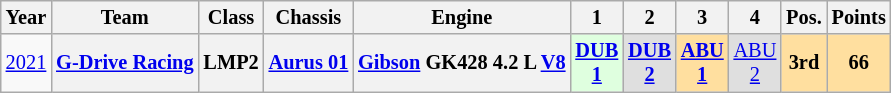<table class="wikitable" style="text-align:center; font-size:85%">
<tr>
<th>Year</th>
<th>Team</th>
<th>Class</th>
<th>Chassis</th>
<th>Engine</th>
<th>1</th>
<th>2</th>
<th>3</th>
<th>4</th>
<th>Pos.</th>
<th>Points</th>
</tr>
<tr>
<td><a href='#'>2021</a></td>
<th nowrap><a href='#'>G-Drive Racing</a></th>
<th>LMP2</th>
<th nowrap><a href='#'>Aurus 01</a></th>
<th nowrap><a href='#'>Gibson</a> GK428 4.2 L <a href='#'>V8</a></th>
<td style="background:#DFFFDF;"><strong><a href='#'>DUB<br>1</a></strong><br></td>
<td style="background:#DFDFDF;"><strong><a href='#'>DUB<br>2</a></strong><br></td>
<td style="background:#FFDF9F;"><strong><a href='#'>ABU<br>1</a></strong><br></td>
<td style="background:#DFDFDF;"><a href='#'>ABU<br>2</a><br></td>
<th style="background:#FFDF9F;">3rd</th>
<th style="background:#FFDF9F;">66</th>
</tr>
</table>
